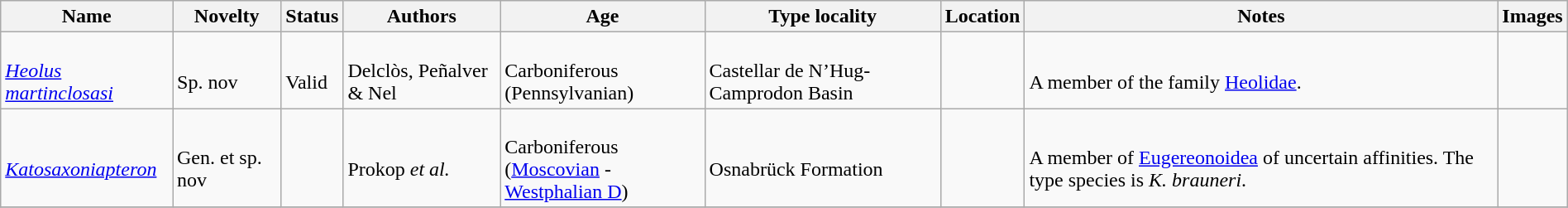<table class="wikitable sortable" align="center" width="100%">
<tr>
<th>Name</th>
<th>Novelty</th>
<th>Status</th>
<th>Authors</th>
<th>Age</th>
<th>Type locality</th>
<th>Location</th>
<th>Notes</th>
<th>Images</th>
</tr>
<tr>
<td><br><em><a href='#'>Heolus martinclosasi</a></em></td>
<td><br>Sp. nov</td>
<td><br>Valid</td>
<td><br>Delclòs, Peñalver & Nel</td>
<td><br>Carboniferous<br> (Pennsylvanian)</td>
<td><br>Castellar de N’Hug-Camprodon Basin</td>
<td><br></td>
<td><br>A member of the family <a href='#'>Heolidae</a>.</td>
<td></td>
</tr>
<tr>
<td><br><em><a href='#'>Katosaxoniapteron</a></em></td>
<td><br>Gen. et sp. nov</td>
<td></td>
<td><br>Prokop <em>et al.</em></td>
<td><br>Carboniferous<br> (<a href='#'>Moscovian</a> - <a href='#'>Westphalian D</a>)</td>
<td><br>Osnabrück Formation</td>
<td><br></td>
<td><br>A member of <a href='#'>Eugereonoidea</a> of uncertain affinities. The type species is <em>K. brauneri</em>.</td>
<td></td>
</tr>
<tr>
</tr>
</table>
